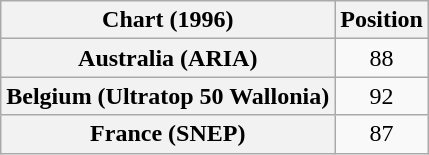<table class="wikitable sortable plainrowheaders" style="text-align:center">
<tr>
<th>Chart (1996)</th>
<th>Position</th>
</tr>
<tr>
<th scope="row">Australia (ARIA)</th>
<td>88</td>
</tr>
<tr>
<th scope="row">Belgium (Ultratop 50 Wallonia)</th>
<td>92</td>
</tr>
<tr>
<th scope="row">France (SNEP)</th>
<td>87</td>
</tr>
</table>
